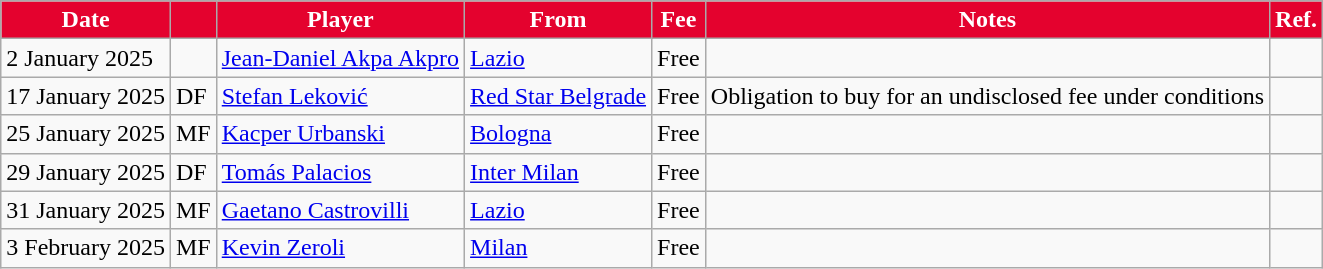<table class="wikitable plainrowheaders">
<tr>
<th style="background:#E4022E; color:white; text-align:center;">Date</th>
<th style="background:#E4022E; color:white; text-align:center;"></th>
<th style="background:#E4022E; color:white; text-align:center;">Player</th>
<th style="background:#E4022E; color:white; text-align:center;">From</th>
<th style="background:#E4022E; color:white; text-align:center;">Fee</th>
<th style="background:#E4022E; color:white; text-align:center;">Notes</th>
<th style="background:#E4022E; color:white; text-align:center;">Ref.</th>
</tr>
<tr>
<td>2 January 2025</td>
<td></td>
<td> <a href='#'>Jean-Daniel Akpa Akpro</a></td>
<td> <a href='#'>Lazio</a></td>
<td>Free</td>
<td></td>
<td></td>
</tr>
<tr>
<td>17 January 2025</td>
<td>DF</td>
<td> <a href='#'>Stefan Leković</a></td>
<td> <a href='#'>Red Star Belgrade</a></td>
<td>Free</td>
<td>Obligation to buy for an undisclosed fee under conditions</td>
<td></td>
</tr>
<tr>
<td>25 January 2025</td>
<td>MF</td>
<td> <a href='#'>Kacper Urbanski</a></td>
<td> <a href='#'>Bologna</a></td>
<td>Free</td>
<td></td>
<td></td>
</tr>
<tr>
<td>29 January 2025</td>
<td>DF</td>
<td> <a href='#'>Tomás Palacios</a></td>
<td> <a href='#'>Inter Milan</a></td>
<td>Free</td>
<td></td>
<td></td>
</tr>
<tr>
<td>31 January 2025</td>
<td>MF</td>
<td> <a href='#'>Gaetano Castrovilli</a></td>
<td> <a href='#'>Lazio</a></td>
<td>Free</td>
<td></td>
<td></td>
</tr>
<tr>
<td>3 February 2025</td>
<td>MF</td>
<td> <a href='#'>Kevin Zeroli</a></td>
<td> <a href='#'>Milan</a></td>
<td>Free</td>
<td></td>
<td></td>
</tr>
</table>
